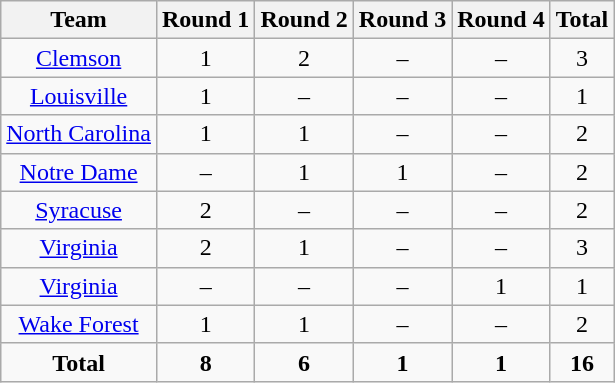<table class="wikitable sortable" style="text-align:center;">
<tr>
<th>Team</th>
<th>Round 1</th>
<th>Round 2</th>
<th>Round 3</th>
<th>Round 4</th>
<th>Total</th>
</tr>
<tr>
<td><a href='#'>Clemson</a></td>
<td>1</td>
<td>2</td>
<td>–</td>
<td>–</td>
<td>3</td>
</tr>
<tr>
<td><a href='#'>Louisville</a></td>
<td>1</td>
<td>–</td>
<td>–</td>
<td>–</td>
<td>1</td>
</tr>
<tr>
<td><a href='#'>North Carolina</a></td>
<td>1</td>
<td>1</td>
<td>–</td>
<td>–</td>
<td>2</td>
</tr>
<tr>
<td><a href='#'>Notre Dame</a></td>
<td>–</td>
<td>1</td>
<td>1</td>
<td>–</td>
<td>2</td>
</tr>
<tr>
<td><a href='#'>Syracuse</a></td>
<td>2</td>
<td>–</td>
<td>–</td>
<td>–</td>
<td>2</td>
</tr>
<tr>
<td><a href='#'>Virginia</a></td>
<td>2</td>
<td>1</td>
<td>–</td>
<td>–</td>
<td>3</td>
</tr>
<tr>
<td><a href='#'>Virginia</a></td>
<td>–</td>
<td>–</td>
<td>–</td>
<td>1</td>
<td>1</td>
</tr>
<tr>
<td><a href='#'>Wake Forest</a></td>
<td>1</td>
<td>1</td>
<td>–</td>
<td>–</td>
<td>2</td>
</tr>
<tr>
<td><strong>Total</strong></td>
<td><strong>8</strong></td>
<td><strong>6</strong></td>
<td><strong>1</strong></td>
<td><strong>1</strong></td>
<td><strong>16</strong></td>
</tr>
</table>
